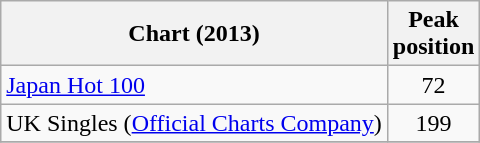<table class="wikitable sortable">
<tr>
<th scope="col">Chart (2013)</th>
<th scope="col">Peak<br>position</th>
</tr>
<tr>
<td><a href='#'>Japan Hot 100</a></td>
<td style="text-align:center;">72</td>
</tr>
<tr>
<td>UK Singles (<a href='#'>Official Charts Company</a>)</td>
<td style="text-align:center;">199</td>
</tr>
<tr>
</tr>
</table>
